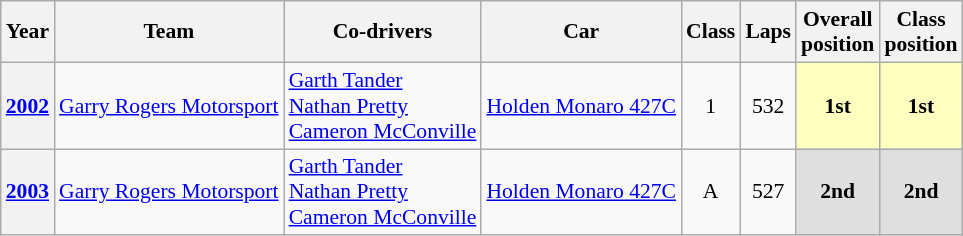<table class="wikitable" style="text-align:center; font-size:90%">
<tr>
<th>Year</th>
<th>Team</th>
<th>Co-drivers</th>
<th>Car</th>
<th>Class</th>
<th>Laps</th>
<th>Overall<br>position</th>
<th>Class<br>position</th>
</tr>
<tr>
<th><a href='#'>2002</a></th>
<td align="left"> <a href='#'>Garry Rogers Motorsport</a></td>
<td align="left"> <a href='#'>Garth Tander</a><br> <a href='#'>Nathan Pretty</a><br> <a href='#'>Cameron McConville</a></td>
<td align="left"><a href='#'>Holden Monaro 427C</a></td>
<td>1</td>
<td>532</td>
<td style="background: #ffffbf"><strong>1st</strong></td>
<td style="background: #ffffbf"><strong>1st</strong></td>
</tr>
<tr>
<th><a href='#'>2003</a></th>
<td align="left"> <a href='#'>Garry Rogers Motorsport</a></td>
<td align="left"> <a href='#'>Garth Tander</a><br> <a href='#'>Nathan Pretty</a><br> <a href='#'>Cameron McConville</a></td>
<td align="left"><a href='#'>Holden Monaro 427C</a></td>
<td>A</td>
<td>527</td>
<td style="background: #dfdfdf"><strong>2nd</strong></td>
<td style="background: #dfdfdf"><strong>2nd</strong></td>
</tr>
</table>
